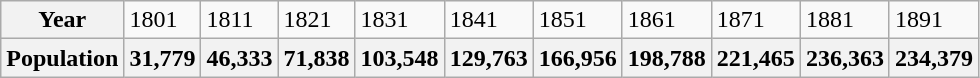<table class="wikitable">
<tr>
<th>Year</th>
<td>1801</td>
<td>1811</td>
<td>1821</td>
<td>1831</td>
<td>1841</td>
<td>1851</td>
<td>1861</td>
<td>1871</td>
<td>1881</td>
<td>1891</td>
</tr>
<tr>
<th>Population</th>
<th>31,779</th>
<th>46,333</th>
<th>71,838</th>
<th>103,548</th>
<th>129,763</th>
<th>166,956</th>
<th>198,788</th>
<th>221,465</th>
<th>236,363</th>
<th>234,379</th>
</tr>
</table>
